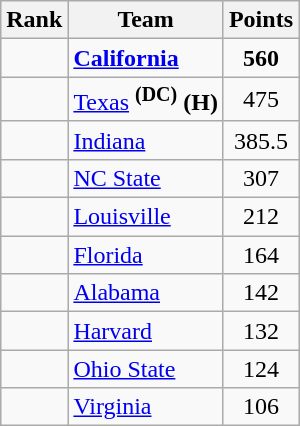<table class="wikitable sortable" style="text-align:center">
<tr>
<th>Rank</th>
<th>Team</th>
<th>Points</th>
</tr>
<tr>
<td></td>
<td align=left><strong><a href='#'>California</a></strong></td>
<td><strong>560</strong></td>
</tr>
<tr>
<td></td>
<td align=left><a href='#'>Texas</a> <sup><strong>(DC)</strong></sup> <strong>(H)</strong></td>
<td>475</td>
</tr>
<tr>
<td></td>
<td align=left><a href='#'>Indiana</a></td>
<td>385.5</td>
</tr>
<tr>
<td></td>
<td align=left><a href='#'>NC State</a></td>
<td>307</td>
</tr>
<tr>
<td></td>
<td align=left><a href='#'>Louisville</a></td>
<td>212</td>
</tr>
<tr>
<td></td>
<td align=left><a href='#'>Florida</a></td>
<td>164</td>
</tr>
<tr>
<td></td>
<td align=left><a href='#'>Alabama</a></td>
<td>142</td>
</tr>
<tr>
<td></td>
<td align=left><a href='#'>Harvard</a></td>
<td>132</td>
</tr>
<tr>
<td></td>
<td align=left><a href='#'>Ohio State</a></td>
<td>124</td>
</tr>
<tr>
<td></td>
<td align=left><a href='#'>Virginia</a></td>
<td>106</td>
</tr>
</table>
